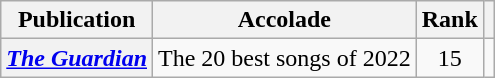<table class="wikitable sortable plainrowheaders" style="text-align:center;">
<tr>
<th>Publication</th>
<th class="unsortable">Accolade</th>
<th>Rank</th>
<th class="unsortable"></th>
</tr>
<tr>
<th scope="row"><em><a href='#'>The Guardian</a></em></th>
<td>The 20 best songs of 2022</td>
<td>15</td>
<td></td>
</tr>
</table>
